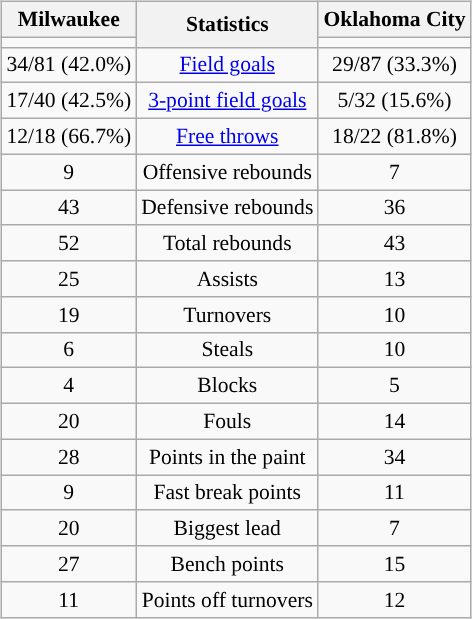<table style="width:100%;">
<tr>
<td width="33%" align="right" valign="top"><br>















</td>
<td style="vertical-align:top; align:center; width:33%;"><br><table style="width:100%;">
<tr>
<td style="width=50%;"></td>
<td></td>
<td style="width=50%;"></td>
</tr>
</table>
<table class="wikitable" align="center" style="font-size:90%; text-align:center; margin:auto;">
<tr>
<th>Milwaukee</th>
<th rowspan="2">Statistics</th>
<th>Oklahoma City</th>
</tr>
<tr>
<td></td>
<td></td>
</tr>
<tr>
<td>34/81 (42.0%)</td>
<td><a href='#'>Field goals</a></td>
<td>29/87 (33.3%)</td>
</tr>
<tr>
<td>17/40 (42.5%)</td>
<td><a href='#'>3-point field goals</a></td>
<td>5/32 (15.6%)</td>
</tr>
<tr>
<td>12/18 (66.7%)</td>
<td><a href='#'>Free throws</a></td>
<td>18/22 (81.8%)</td>
</tr>
<tr>
<td>9</td>
<td>Offensive rebounds</td>
<td>7</td>
</tr>
<tr>
<td>43</td>
<td>Defensive rebounds</td>
<td>36</td>
</tr>
<tr>
<td>52</td>
<td>Total rebounds</td>
<td>43</td>
</tr>
<tr>
<td>25</td>
<td>Assists</td>
<td>13</td>
</tr>
<tr>
<td>19</td>
<td>Turnovers</td>
<td>10</td>
</tr>
<tr>
<td>6</td>
<td>Steals</td>
<td>10</td>
</tr>
<tr>
<td>4</td>
<td>Blocks</td>
<td>5</td>
</tr>
<tr>
<td>20</td>
<td>Fouls</td>
<td>14</td>
</tr>
<tr>
<td>28</td>
<td>Points in the paint</td>
<td>34</td>
</tr>
<tr>
<td>9</td>
<td>Fast break points</td>
<td>11</td>
</tr>
<tr>
<td>20</td>
<td>Biggest lead</td>
<td>7</td>
</tr>
<tr>
<td>27</td>
<td>Bench points</td>
<td>15</td>
</tr>
<tr>
<td>11</td>
<td>Points off turnovers</td>
<td>12</td>
</tr>
</table>
</td>
<td style="vertical-align:top; align:left; width:33%;"><br>












</td>
</tr>
</table>
